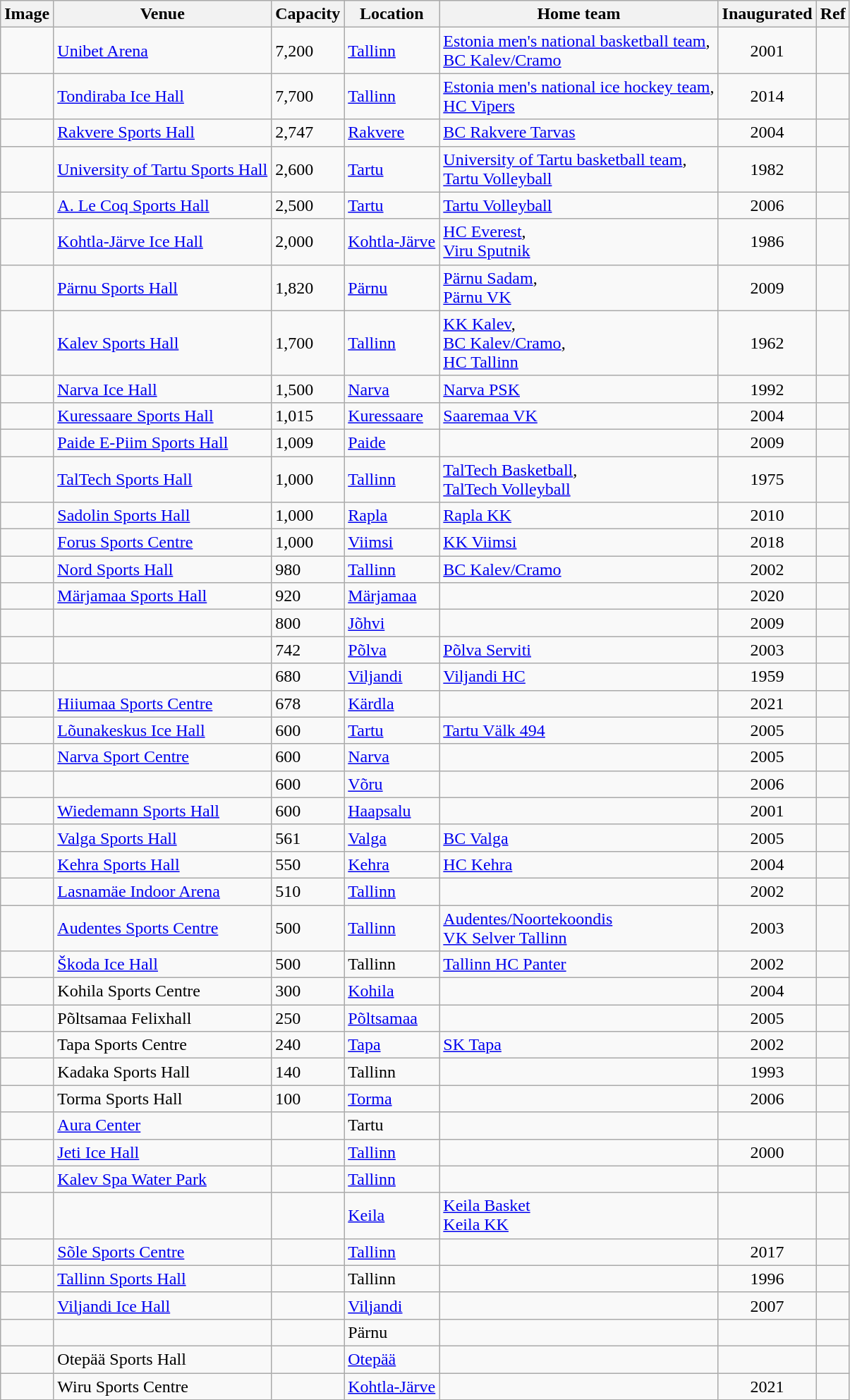<table class="wikitable sortable">
<tr>
<th>Image</th>
<th>Venue</th>
<th>Capacity</th>
<th>Location</th>
<th>Home team</th>
<th>Inaugurated</th>
<th>Ref</th>
</tr>
<tr>
<td></td>
<td><a href='#'>Unibet Arena</a></td>
<td>7,200</td>
<td><a href='#'>Tallinn</a></td>
<td><a href='#'>Estonia men's national basketball team</a>, <br><a href='#'>BC Kalev/Cramo</a></td>
<td align="center">2001</td>
<td></td>
</tr>
<tr>
<td></td>
<td><a href='#'>Tondiraba Ice Hall</a></td>
<td>7,700</td>
<td><a href='#'>Tallinn</a></td>
<td><a href='#'>Estonia men's national ice hockey team</a>, <br><a href='#'>HC Vipers</a></td>
<td align="center">2014</td>
<td></td>
</tr>
<tr>
<td></td>
<td><a href='#'>Rakvere Sports Hall</a></td>
<td>2,747</td>
<td><a href='#'>Rakvere</a></td>
<td><a href='#'>BC Rakvere Tarvas</a></td>
<td align="center">2004</td>
<td></td>
</tr>
<tr>
<td></td>
<td><a href='#'>University of Tartu Sports Hall</a></td>
<td>2,600</td>
<td><a href='#'>Tartu</a></td>
<td><a href='#'>University of Tartu basketball team</a>,<br><a href='#'>Tartu Volleyball</a></td>
<td align="center">1982</td>
<td></td>
</tr>
<tr>
<td></td>
<td><a href='#'>A. Le Coq Sports Hall</a></td>
<td>2,500</td>
<td><a href='#'>Tartu</a></td>
<td><a href='#'>Tartu Volleyball</a></td>
<td align="center">2006</td>
<td></td>
</tr>
<tr>
<td></td>
<td><a href='#'>Kohtla-Järve Ice Hall</a></td>
<td>2,000</td>
<td><a href='#'>Kohtla-Järve</a></td>
<td><a href='#'>HC Everest</a>, <br><a href='#'>Viru Sputnik</a></td>
<td align="center">1986</td>
<td></td>
</tr>
<tr>
<td></td>
<td><a href='#'>Pärnu Sports Hall</a></td>
<td>1,820</td>
<td><a href='#'>Pärnu</a></td>
<td><a href='#'>Pärnu Sadam</a>,<br><a href='#'>Pärnu VK</a></td>
<td align="center">2009</td>
<td></td>
</tr>
<tr>
<td></td>
<td><a href='#'>Kalev Sports Hall</a></td>
<td>1,700</td>
<td><a href='#'>Tallinn</a></td>
<td><a href='#'>KK Kalev</a>, <br><a href='#'>BC Kalev/Cramo</a>, <br><a href='#'>HC Tallinn</a></td>
<td align="center">1962</td>
<td></td>
</tr>
<tr>
<td></td>
<td><a href='#'>Narva Ice Hall</a></td>
<td>1,500</td>
<td><a href='#'>Narva</a></td>
<td><a href='#'>Narva PSK</a></td>
<td align="center">1992</td>
<td></td>
</tr>
<tr>
<td></td>
<td><a href='#'>Kuressaare Sports Hall</a></td>
<td>1,015</td>
<td><a href='#'>Kuressaare</a></td>
<td><a href='#'>Saaremaa VK</a></td>
<td align="center">2004</td>
<td></td>
</tr>
<tr>
<td></td>
<td><a href='#'>Paide E-Piim Sports Hall</a></td>
<td>1,009</td>
<td><a href='#'>Paide</a></td>
<td></td>
<td align="center">2009</td>
<td></td>
</tr>
<tr>
<td></td>
<td><a href='#'>TalTech Sports Hall</a></td>
<td>1,000</td>
<td><a href='#'>Tallinn</a></td>
<td><a href='#'>TalTech Basketball</a>,<br><a href='#'>TalTech Volleyball</a></td>
<td align="center">1975</td>
<td></td>
</tr>
<tr>
<td></td>
<td><a href='#'>Sadolin Sports Hall</a></td>
<td>1,000</td>
<td><a href='#'>Rapla</a></td>
<td><a href='#'>Rapla KK</a></td>
<td align="center">2010</td>
<td></td>
</tr>
<tr>
<td></td>
<td><a href='#'>Forus Sports Centre</a></td>
<td>1,000</td>
<td><a href='#'>Viimsi</a></td>
<td><a href='#'>KK Viimsi</a></td>
<td align="center">2018</td>
<td></td>
</tr>
<tr>
<td></td>
<td><a href='#'>Nord Sports Hall</a></td>
<td>980</td>
<td><a href='#'>Tallinn</a></td>
<td><a href='#'>BC Kalev/Cramo</a></td>
<td align="center">2002</td>
<td></td>
</tr>
<tr>
<td></td>
<td><a href='#'>Märjamaa Sports Hall</a></td>
<td>920</td>
<td><a href='#'>Märjamaa</a></td>
<td></td>
<td align="center">2020</td>
<td></td>
</tr>
<tr>
<td></td>
<td></td>
<td>800</td>
<td><a href='#'>Jõhvi</a></td>
<td></td>
<td align="center">2009</td>
<td></td>
</tr>
<tr>
<td></td>
<td></td>
<td>742</td>
<td><a href='#'>Põlva</a></td>
<td><a href='#'>Põlva Serviti</a></td>
<td align="center">2003</td>
<td></td>
</tr>
<tr>
<td></td>
<td></td>
<td>680</td>
<td><a href='#'>Viljandi</a></td>
<td><a href='#'>Viljandi HC</a></td>
<td align="center">1959</td>
<td></td>
</tr>
<tr>
<td></td>
<td><a href='#'>Hiiumaa Sports Centre</a></td>
<td>678</td>
<td><a href='#'>Kärdla</a></td>
<td></td>
<td align="center">2021</td>
<td></td>
</tr>
<tr>
<td></td>
<td><a href='#'>Lõunakeskus Ice Hall</a></td>
<td>600</td>
<td><a href='#'>Tartu</a></td>
<td><a href='#'>Tartu Välk 494</a></td>
<td align="center">2005</td>
<td></td>
</tr>
<tr>
<td></td>
<td><a href='#'>Narva Sport Centre</a></td>
<td>600</td>
<td><a href='#'>Narva</a></td>
<td></td>
<td align="center">2005</td>
<td></td>
</tr>
<tr>
<td></td>
<td></td>
<td>600</td>
<td><a href='#'>Võru</a></td>
<td></td>
<td align="center">2006</td>
<td></td>
</tr>
<tr>
<td></td>
<td><a href='#'>Wiedemann Sports Hall</a></td>
<td>600</td>
<td><a href='#'>Haapsalu</a></td>
<td></td>
<td align="center">2001</td>
<td></td>
</tr>
<tr>
<td></td>
<td><a href='#'>Valga Sports Hall</a></td>
<td>561</td>
<td><a href='#'>Valga</a></td>
<td><a href='#'>BC Valga</a></td>
<td align="center">2005</td>
<td></td>
</tr>
<tr>
<td></td>
<td><a href='#'>Kehra Sports Hall</a></td>
<td>550</td>
<td><a href='#'>Kehra</a></td>
<td><a href='#'>HC Kehra</a></td>
<td align="center">2004</td>
<td></td>
</tr>
<tr>
<td></td>
<td><a href='#'>Lasnamäe Indoor Arena</a></td>
<td>510</td>
<td><a href='#'>Tallinn</a></td>
<td></td>
<td align="center">2002</td>
<td></td>
</tr>
<tr>
<td></td>
<td><a href='#'>Audentes Sports Centre</a></td>
<td>500</td>
<td><a href='#'>Tallinn</a></td>
<td><a href='#'>Audentes/Noortekoondis</a><br><a href='#'>VK Selver Tallinn</a></td>
<td align="center">2003</td>
<td></td>
</tr>
<tr>
<td></td>
<td><a href='#'>Škoda Ice Hall</a></td>
<td>500</td>
<td>Tallinn</td>
<td><a href='#'>Tallinn HC Panter</a></td>
<td align="center">2002</td>
<td></td>
</tr>
<tr>
<td></td>
<td>Kohila Sports Centre</td>
<td>300</td>
<td><a href='#'>Kohila</a></td>
<td></td>
<td align="center">2004</td>
<td></td>
</tr>
<tr>
<td></td>
<td>Põltsamaa Felixhall</td>
<td>250</td>
<td><a href='#'>Põltsamaa</a></td>
<td></td>
<td align="center">2005</td>
<td></td>
</tr>
<tr>
<td></td>
<td>Tapa Sports Centre</td>
<td>240</td>
<td><a href='#'>Tapa</a></td>
<td><a href='#'>SK Tapa</a></td>
<td align="center">2002</td>
<td></td>
</tr>
<tr>
<td></td>
<td>Kadaka Sports Hall</td>
<td>140</td>
<td>Tallinn</td>
<td></td>
<td align="center">1993</td>
<td></td>
</tr>
<tr>
<td></td>
<td>Torma Sports Hall</td>
<td>100</td>
<td><a href='#'>Torma</a></td>
<td></td>
<td align="center">2006</td>
<td></td>
</tr>
<tr>
<td></td>
<td><a href='#'>Aura Center</a></td>
<td></td>
<td>Tartu</td>
<td></td>
<td align="center"></td>
<td></td>
</tr>
<tr>
<td></td>
<td><a href='#'>Jeti Ice Hall</a></td>
<td></td>
<td><a href='#'>Tallinn</a></td>
<td></td>
<td align="center">2000</td>
<td></td>
</tr>
<tr>
<td></td>
<td><a href='#'>Kalev Spa Water Park</a></td>
<td></td>
<td><a href='#'>Tallinn</a></td>
<td></td>
<td align="center"></td>
<td></td>
</tr>
<tr>
<td></td>
<td></td>
<td></td>
<td><a href='#'>Keila</a></td>
<td><a href='#'>Keila Basket</a><br><a href='#'>Keila KK</a></td>
<td align="center"></td>
<td></td>
</tr>
<tr>
<td></td>
<td><a href='#'>Sõle Sports Centre</a></td>
<td></td>
<td><a href='#'>Tallinn</a></td>
<td></td>
<td align="center">2017</td>
<td></td>
</tr>
<tr>
<td></td>
<td><a href='#'>Tallinn Sports Hall</a></td>
<td></td>
<td>Tallinn</td>
<td></td>
<td align="center">1996</td>
<td></td>
</tr>
<tr>
<td></td>
<td><a href='#'>Viljandi Ice Hall</a></td>
<td></td>
<td><a href='#'>Viljandi</a></td>
<td></td>
<td align="center">2007</td>
<td></td>
</tr>
<tr>
<td></td>
<td></td>
<td></td>
<td>Pärnu</td>
<td></td>
<td align="center"></td>
<td></td>
</tr>
<tr>
<td></td>
<td>Otepää Sports Hall</td>
<td></td>
<td><a href='#'>Otepää</a></td>
<td></td>
<td align="center"></td>
<td></td>
</tr>
<tr>
<td></td>
<td>Wiru Sports Centre</td>
<td></td>
<td><a href='#'>Kohtla-Järve</a></td>
<td></td>
<td align="center">2021</td>
<td></td>
</tr>
</table>
